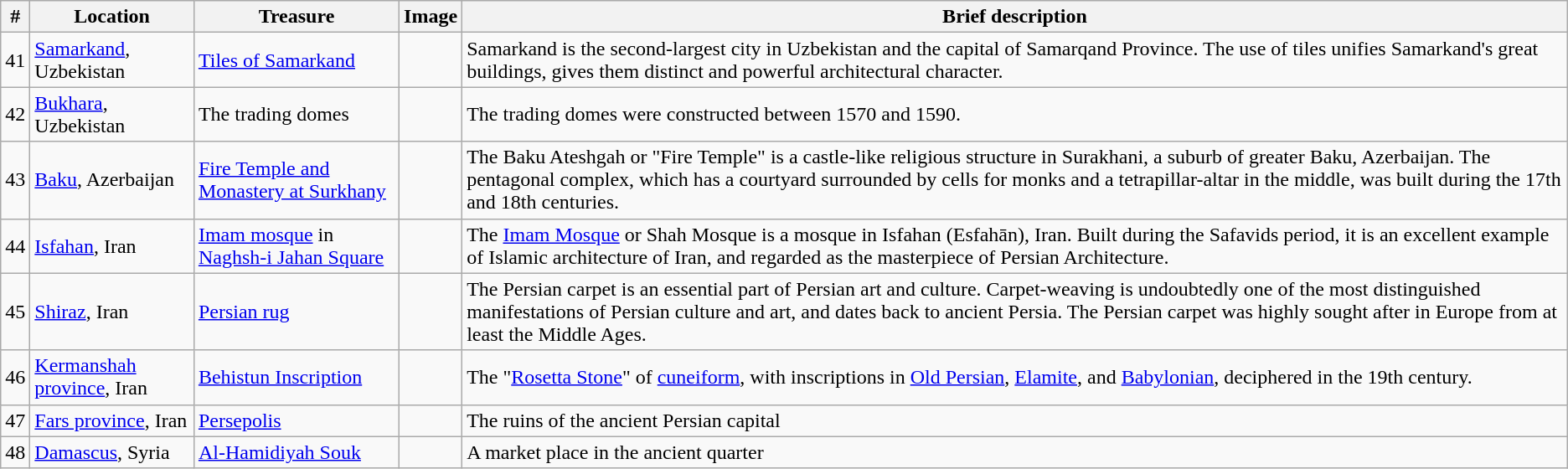<table class="wikitable">
<tr ">
<th>#</th>
<th>Location</th>
<th>Treasure</th>
<th>Image</th>
<th>Brief description</th>
</tr>
<tr>
<td>41</td>
<td><a href='#'>Samarkand</a>, Uzbekistan</td>
<td><a href='#'>Tiles of Samarkand</a></td>
<td></td>
<td>Samarkand is the second-largest city in Uzbekistan and the capital of Samarqand Province. The use of tiles unifies Samarkand's great buildings, gives them distinct and powerful architectural character.</td>
</tr>
<tr>
<td>42</td>
<td><a href='#'>Bukhara</a>, Uzbekistan</td>
<td>The trading domes</td>
<td></td>
<td>The trading domes were constructed between 1570 and 1590.</td>
</tr>
<tr>
<td>43</td>
<td><a href='#'>Baku</a>, Azerbaijan</td>
<td><a href='#'>Fire Temple and Monastery at Surkhany</a></td>
<td></td>
<td>The Baku Ateshgah or "Fire Temple" is a castle-like religious structure in Surakhani, a suburb of greater Baku, Azerbaijan. The pentagonal complex, which has a courtyard surrounded by cells for monks and a tetrapillar-altar in the middle, was built during the 17th and 18th centuries.</td>
</tr>
<tr>
<td>44</td>
<td><a href='#'>Isfahan</a>, Iran</td>
<td><a href='#'>Imam mosque</a> in <a href='#'>Naghsh-i Jahan Square</a></td>
<td></td>
<td>The <a href='#'>Imam Mosque</a> or Shah Mosque is a mosque in Isfahan (Esfahān), Iran. Built during the Safavids period, it is an excellent example of Islamic architecture of Iran, and regarded as the masterpiece of Persian Architecture.</td>
</tr>
<tr>
<td>45</td>
<td><a href='#'>Shiraz</a>, Iran</td>
<td><a href='#'>Persian rug</a></td>
<td></td>
<td>The Persian carpet is an essential part of Persian art and culture. Carpet-weaving is undoubtedly one of the most distinguished manifestations of Persian culture and art, and dates back to ancient Persia. The Persian carpet was highly sought after in Europe from at least the Middle Ages.</td>
</tr>
<tr>
<td>46</td>
<td><a href='#'>Kermanshah province</a>, Iran</td>
<td><a href='#'>Behistun Inscription</a></td>
<td></td>
<td>The "<a href='#'>Rosetta Stone</a>" of <a href='#'>cuneiform</a>, with inscriptions in <a href='#'>Old Persian</a>, <a href='#'>Elamite</a>, and <a href='#'>Babylonian</a>, deciphered in the 19th century.</td>
</tr>
<tr>
<td>47</td>
<td><a href='#'>Fars province</a>, Iran</td>
<td><a href='#'>Persepolis</a></td>
<td></td>
<td>The ruins of the ancient Persian capital</td>
</tr>
<tr>
<td>48</td>
<td><a href='#'>Damascus</a>, Syria</td>
<td><a href='#'>Al-Hamidiyah Souk</a></td>
<td></td>
<td>A market place in the ancient quarter</td>
</tr>
</table>
